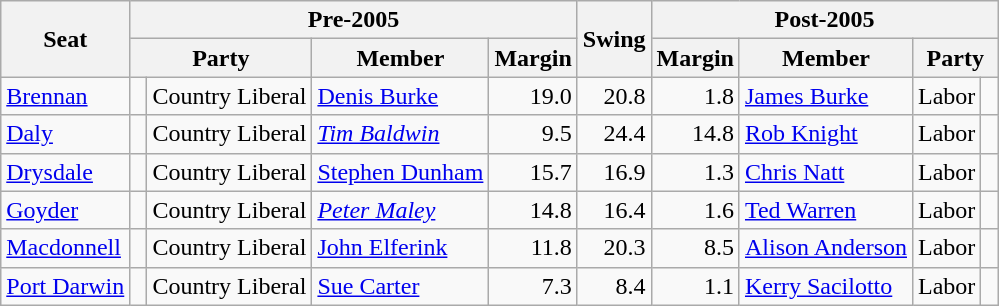<table class="wikitable">
<tr>
<th rowspan=2>Seat</th>
<th colspan=4>Pre-2005</th>
<th rowspan=2>Swing</th>
<th colspan=4>Post-2005</th>
</tr>
<tr>
<th colspan=2>Party</th>
<th>Member</th>
<th>Margin</th>
<th>Margin</th>
<th>Member</th>
<th colspan=2>Party</th>
</tr>
<tr>
<td><a href='#'>Brennan</a></td>
<td> </td>
<td>Country Liberal</td>
<td><a href='#'>Denis Burke</a></td>
<td style="text-align:right;">19.0</td>
<td style="text-align:right;">20.8</td>
<td style="text-align:right;">1.8</td>
<td><a href='#'>James Burke</a></td>
<td>Labor</td>
<td> </td>
</tr>
<tr>
<td><a href='#'>Daly</a></td>
<td> </td>
<td>Country Liberal</td>
<td><em><a href='#'>Tim Baldwin</a></em></td>
<td style="text-align:right;">9.5</td>
<td style="text-align:right;">24.4</td>
<td style="text-align:right;">14.8</td>
<td><a href='#'>Rob Knight</a></td>
<td>Labor</td>
<td> </td>
</tr>
<tr>
<td><a href='#'>Drysdale</a></td>
<td> </td>
<td>Country Liberal</td>
<td><a href='#'>Stephen Dunham</a></td>
<td style="text-align:right;">15.7</td>
<td style="text-align:right;">16.9</td>
<td style="text-align:right;">1.3</td>
<td><a href='#'>Chris Natt</a></td>
<td>Labor</td>
<td> </td>
</tr>
<tr>
<td><a href='#'>Goyder</a></td>
<td> </td>
<td>Country Liberal</td>
<td><em><a href='#'>Peter Maley</a></em></td>
<td style="text-align:right;">14.8</td>
<td style="text-align:right;">16.4</td>
<td style="text-align:right;">1.6</td>
<td><a href='#'>Ted Warren</a></td>
<td>Labor</td>
<td> </td>
</tr>
<tr>
<td><a href='#'>Macdonnell</a></td>
<td> </td>
<td>Country Liberal</td>
<td><a href='#'>John Elferink</a></td>
<td style="text-align:right;">11.8</td>
<td style="text-align:right;">20.3</td>
<td style="text-align:right;">8.5</td>
<td><a href='#'>Alison Anderson</a></td>
<td>Labor</td>
<td> </td>
</tr>
<tr>
<td><a href='#'>Port Darwin</a></td>
<td> </td>
<td>Country Liberal</td>
<td><a href='#'>Sue Carter</a></td>
<td style="text-align:right;">7.3</td>
<td style="text-align:right;">8.4</td>
<td style="text-align:right;">1.1</td>
<td><a href='#'>Kerry Sacilotto</a></td>
<td>Labor</td>
<td> </td>
</tr>
</table>
